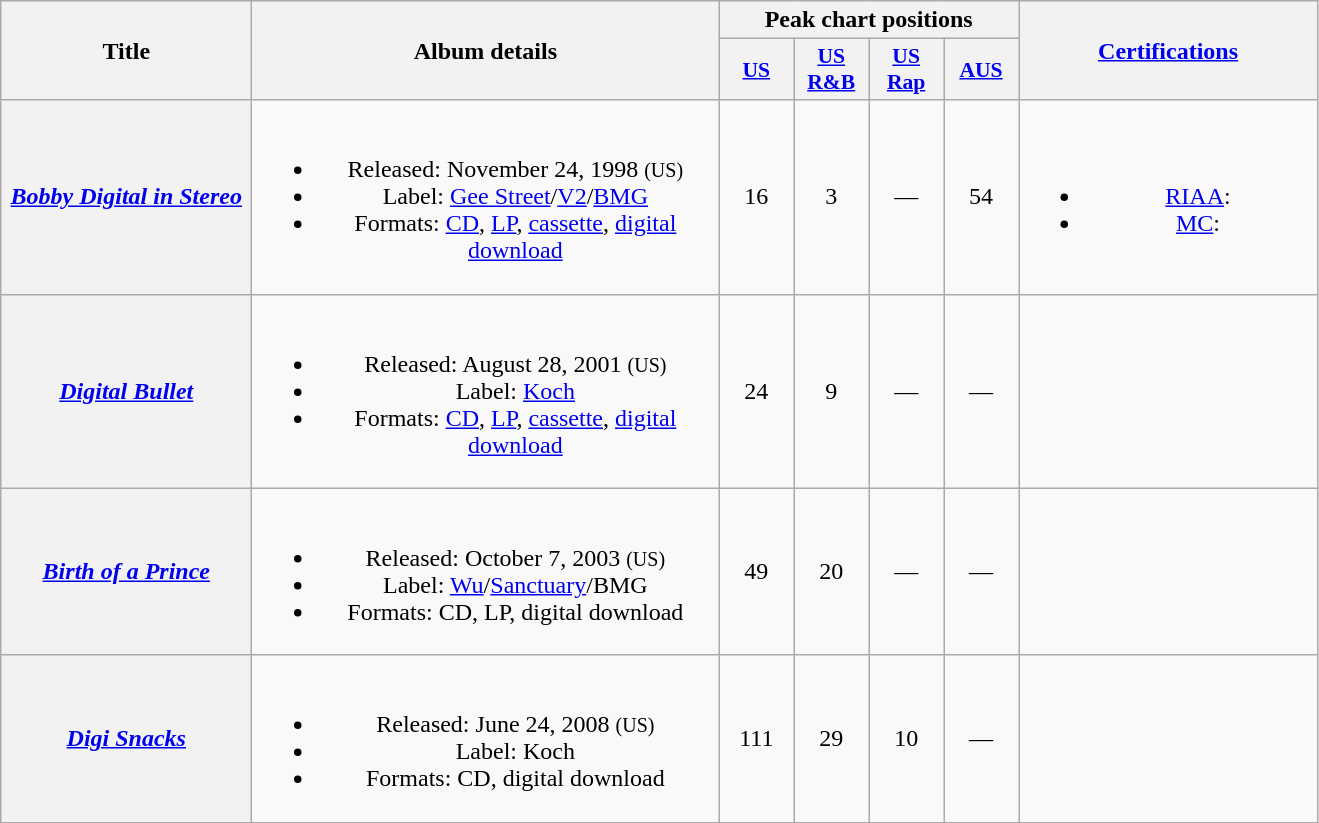<table class="wikitable plainrowheaders" style="text-align:center;">
<tr>
<th scope="col" rowspan="2" style="width:10em;">Title</th>
<th scope="col" rowspan="2" style="width:19em;">Album details</th>
<th scope="col" colspan="4">Peak chart positions</th>
<th scope="col" rowspan="2" style="width:12em;"><a href='#'>Certifications</a></th>
</tr>
<tr>
<th scope="col" style="width:3em;font-size:90%;"><a href='#'>US</a><br></th>
<th scope="col" style="width:3em;font-size:90%;"><a href='#'>US R&B</a><br></th>
<th scope="col" style="width:3em;font-size:90%;"><a href='#'>US<br>Rap</a><br></th>
<th scope="col" style="width:3em;font-size:90%;"><a href='#'>AUS</a><br></th>
</tr>
<tr>
<th scope="row"><em><a href='#'>Bobby Digital in Stereo</a></em></th>
<td><br><ul><li>Released: November 24, 1998 <small>(US)</small></li><li>Label: <a href='#'>Gee Street</a>/<a href='#'>V2</a>/<a href='#'>BMG</a></li><li>Formats: <a href='#'>CD</a>, <a href='#'>LP</a>, <a href='#'>cassette</a>, <a href='#'>digital download</a></li></ul></td>
<td>16</td>
<td>3</td>
<td>—</td>
<td>54</td>
<td><br><ul><li><a href='#'>RIAA</a>: </li><li><a href='#'>MC</a>: </li></ul></td>
</tr>
<tr>
<th scope="row"><em><a href='#'>Digital Bullet</a></em></th>
<td><br><ul><li>Released: August 28, 2001 <small>(US)</small></li><li>Label: <a href='#'>Koch</a></li><li>Formats: <a href='#'>CD</a>, <a href='#'>LP</a>, <a href='#'>cassette</a>, <a href='#'>digital download</a></li></ul></td>
<td>24</td>
<td>9</td>
<td>—</td>
<td>—</td>
<td></td>
</tr>
<tr>
<th scope="row"><em><a href='#'>Birth of a Prince</a></em></th>
<td><br><ul><li>Released: October 7, 2003 <small>(US)</small></li><li>Label: <a href='#'>Wu</a>/<a href='#'>Sanctuary</a>/BMG</li><li>Formats: CD, LP, digital download</li></ul></td>
<td>49</td>
<td>20</td>
<td>—</td>
<td>—</td>
<td></td>
</tr>
<tr>
<th scope="row"><em><a href='#'>Digi Snacks</a></em></th>
<td><br><ul><li>Released: June 24, 2008 <small>(US)</small></li><li>Label: Koch</li><li>Formats: CD, digital download</li></ul></td>
<td>111</td>
<td>29</td>
<td>10</td>
<td>—</td>
<td></td>
</tr>
<tr>
</tr>
</table>
